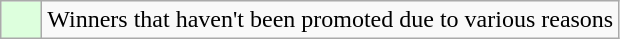<table class="wikitable">
<tr>
<td style="width:20px; background:#dfd;"></td>
<td>Winners that haven't been promoted due to various reasons</td>
</tr>
</table>
